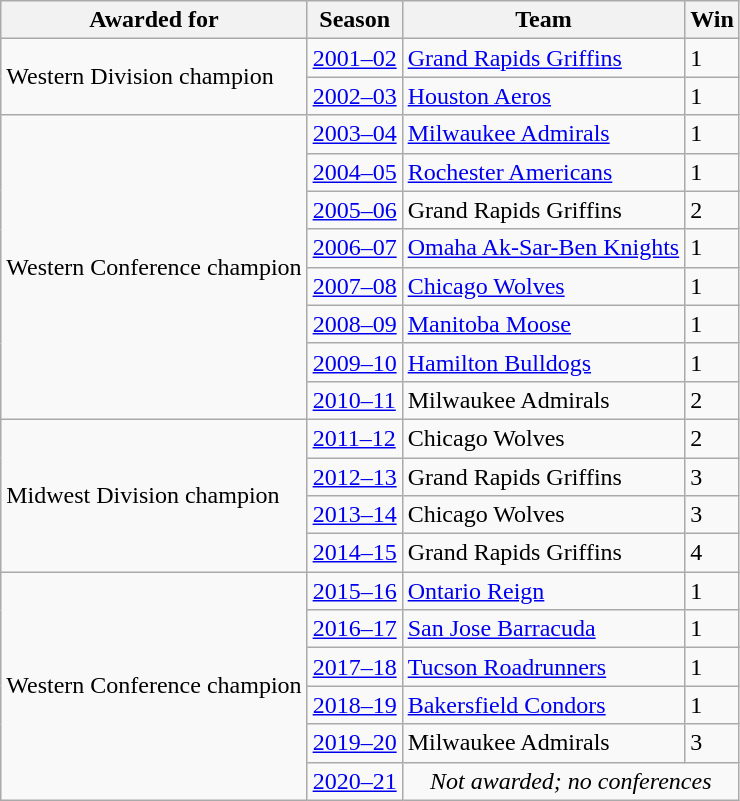<table class="wikitable sortable">
<tr>
<th>Awarded for</th>
<th>Season</th>
<th>Team</th>
<th>Win</th>
</tr>
<tr>
<td rowspan=2>Western Division champion</td>
<td><a href='#'>2001–02</a></td>
<td><a href='#'>Grand Rapids Griffins</a></td>
<td>1</td>
</tr>
<tr>
<td><a href='#'>2002–03</a></td>
<td><a href='#'>Houston Aeros</a></td>
<td>1</td>
</tr>
<tr>
<td rowspan=8>Western Conference champion</td>
<td><a href='#'>2003–04</a></td>
<td><a href='#'>Milwaukee Admirals</a></td>
<td>1</td>
</tr>
<tr>
<td><a href='#'>2004–05</a></td>
<td><a href='#'>Rochester Americans</a></td>
<td>1</td>
</tr>
<tr>
<td><a href='#'>2005–06</a></td>
<td>Grand Rapids Griffins</td>
<td>2</td>
</tr>
<tr>
<td><a href='#'>2006–07</a></td>
<td><a href='#'>Omaha Ak-Sar-Ben Knights</a></td>
<td>1</td>
</tr>
<tr>
<td><a href='#'>2007–08</a></td>
<td><a href='#'>Chicago Wolves</a></td>
<td>1</td>
</tr>
<tr>
<td><a href='#'>2008–09</a></td>
<td><a href='#'>Manitoba Moose</a></td>
<td>1</td>
</tr>
<tr>
<td><a href='#'>2009–10</a></td>
<td><a href='#'>Hamilton Bulldogs</a></td>
<td>1</td>
</tr>
<tr>
<td><a href='#'>2010–11</a></td>
<td>Milwaukee Admirals</td>
<td>2</td>
</tr>
<tr>
<td rowspan=4>Midwest Division champion</td>
<td><a href='#'>2011–12</a></td>
<td>Chicago Wolves</td>
<td>2</td>
</tr>
<tr>
<td><a href='#'>2012–13</a></td>
<td>Grand Rapids Griffins</td>
<td>3</td>
</tr>
<tr>
<td><a href='#'>2013–14</a></td>
<td>Chicago Wolves</td>
<td>3</td>
</tr>
<tr>
<td><a href='#'>2014–15</a></td>
<td>Grand Rapids Griffins</td>
<td>4</td>
</tr>
<tr>
<td rowspan=10>Western Conference champion</td>
<td><a href='#'>2015–16</a></td>
<td><a href='#'>Ontario Reign</a></td>
<td>1</td>
</tr>
<tr>
<td><a href='#'>2016–17</a></td>
<td><a href='#'>San Jose Barracuda</a></td>
<td>1</td>
</tr>
<tr>
<td><a href='#'>2017–18</a></td>
<td><a href='#'>Tucson Roadrunners</a></td>
<td>1</td>
</tr>
<tr>
<td><a href='#'>2018–19</a></td>
<td><a href='#'>Bakersfield Condors</a></td>
<td>1</td>
</tr>
<tr>
<td><a href='#'>2019–20</a></td>
<td>Milwaukee Admirals</td>
<td>3</td>
</tr>
<tr>
<td><a href='#'>2020–21</a></td>
<td colspan=2 align=center><em>Not awarded; no conferences</em></td>
</tr>
</table>
